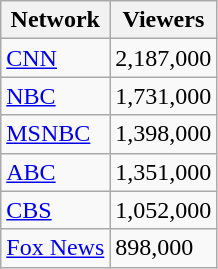<table class="wikitable">
<tr>
<th>Network</th>
<th>Viewers</th>
</tr>
<tr>
<td><a href='#'>CNN</a></td>
<td>2,187,000</td>
</tr>
<tr>
<td><a href='#'>NBC</a></td>
<td>1,731,000</td>
</tr>
<tr>
<td><a href='#'>MSNBC</a></td>
<td>1,398,000</td>
</tr>
<tr>
<td><a href='#'>ABC</a></td>
<td>1,351,000</td>
</tr>
<tr>
<td><a href='#'>CBS</a></td>
<td>1,052,000</td>
</tr>
<tr>
<td><a href='#'>Fox News</a></td>
<td>898,000</td>
</tr>
</table>
